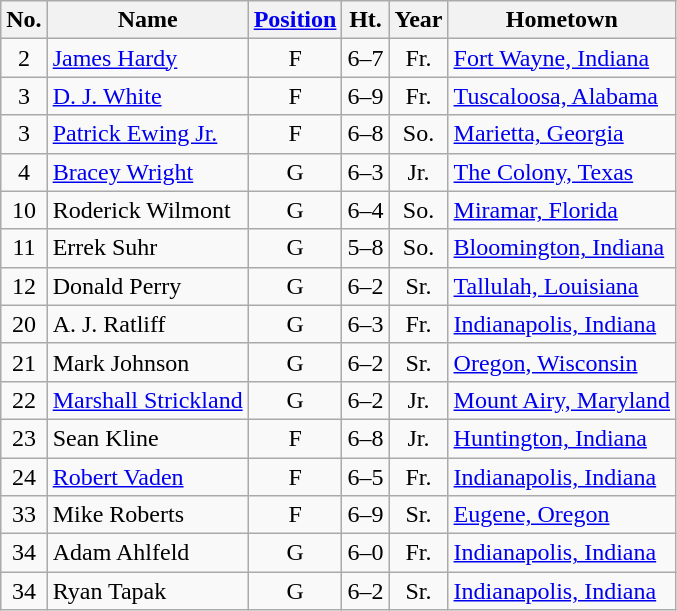<table class="wikitable" style="text-align:center">
<tr>
<th>No.</th>
<th>Name</th>
<th><a href='#'>Position</a></th>
<th>Ht.</th>
<th>Year</th>
<th>Hometown</th>
</tr>
<tr>
<td>2</td>
<td style="text-align:left"><a href='#'>James Hardy</a></td>
<td>F</td>
<td>6–7</td>
<td>Fr.</td>
<td style="text-align:left"><a href='#'>Fort Wayne, Indiana</a></td>
</tr>
<tr>
<td>3</td>
<td style="text-align:left"><a href='#'>D. J. White</a></td>
<td>F</td>
<td>6–9</td>
<td>Fr.</td>
<td style="text-align:left"><a href='#'>Tuscaloosa, Alabama</a></td>
</tr>
<tr>
<td>3</td>
<td style="text-align:left"><a href='#'>Patrick Ewing Jr.</a></td>
<td>F</td>
<td>6–8</td>
<td>So.</td>
<td style="text-align:left"><a href='#'>Marietta, Georgia</a></td>
</tr>
<tr>
<td>4</td>
<td style="text-align:left"><a href='#'>Bracey Wright</a></td>
<td>G</td>
<td>6–3</td>
<td>Jr.</td>
<td style="text-align:left"><a href='#'>The Colony, Texas</a></td>
</tr>
<tr>
<td>10</td>
<td style="text-align:left">Roderick Wilmont</td>
<td>G</td>
<td>6–4</td>
<td>So.</td>
<td style="text-align:left"><a href='#'>Miramar, Florida</a></td>
</tr>
<tr>
<td>11</td>
<td style="text-align:left">Errek Suhr</td>
<td>G</td>
<td>5–8</td>
<td>So.</td>
<td style="text-align:left"><a href='#'>Bloomington, Indiana</a></td>
</tr>
<tr>
<td>12</td>
<td style="text-align:left">Donald Perry</td>
<td>G</td>
<td>6–2</td>
<td>Sr.</td>
<td style="text-align:left"><a href='#'>Tallulah, Louisiana</a></td>
</tr>
<tr>
<td>20</td>
<td style="text-align:left">A. J. Ratliff</td>
<td>G</td>
<td>6–3</td>
<td>Fr.</td>
<td style="text-align:left"><a href='#'>Indianapolis, Indiana</a></td>
</tr>
<tr>
<td>21</td>
<td style="text-align:left">Mark Johnson</td>
<td>G</td>
<td>6–2</td>
<td>Sr.</td>
<td style="text-align:left"><a href='#'>Oregon, Wisconsin</a></td>
</tr>
<tr>
<td>22</td>
<td style="text-align:left"><a href='#'>Marshall Strickland</a></td>
<td>G</td>
<td>6–2</td>
<td>Jr.</td>
<td style="text-align:left"><a href='#'>Mount Airy, Maryland</a></td>
</tr>
<tr>
<td>23</td>
<td style="text-align:left">Sean Kline</td>
<td>F</td>
<td>6–8</td>
<td>Jr.</td>
<td style="text-align:left"><a href='#'>Huntington, Indiana</a></td>
</tr>
<tr>
<td>24</td>
<td style="text-align:left"><a href='#'>Robert Vaden</a></td>
<td>F</td>
<td>6–5</td>
<td>Fr.</td>
<td style="text-align:left"><a href='#'>Indianapolis, Indiana</a></td>
</tr>
<tr>
<td>33</td>
<td style="text-align:left">Mike Roberts</td>
<td>F</td>
<td>6–9</td>
<td>Sr.</td>
<td style="text-align:left"><a href='#'>Eugene, Oregon</a></td>
</tr>
<tr>
<td>34</td>
<td style="text-align:left">Adam Ahlfeld</td>
<td>G</td>
<td>6–0</td>
<td>Fr.</td>
<td style="text-align:left"><a href='#'>Indianapolis, Indiana</a></td>
</tr>
<tr>
<td>34</td>
<td style="text-align:left">Ryan Tapak</td>
<td>G</td>
<td>6–2</td>
<td>Sr.</td>
<td style="text-align:left"><a href='#'>Indianapolis, Indiana</a></td>
</tr>
</table>
